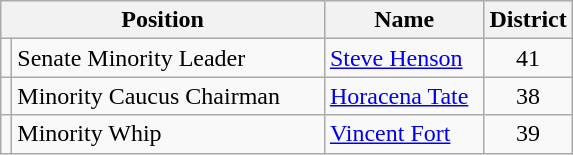<table class="wikitable">
<tr>
<th colspan=2 align=center>Position</th>
<th align="center" width="99">Name</th>
<th align=center>District</th>
</tr>
<tr>
<td></td>
<td width="201">Senate Minority Leader</td>
<td><a href='#'>Steve Henson</a></td>
<td align=center>41</td>
</tr>
<tr>
<td></td>
<td>Minority Caucus Chairman</td>
<td><a href='#'>Horacena Tate</a></td>
<td align=center>38</td>
</tr>
<tr>
<td></td>
<td>Minority Whip</td>
<td><a href='#'>Vincent Fort</a></td>
<td align=center>39</td>
</tr>
</table>
